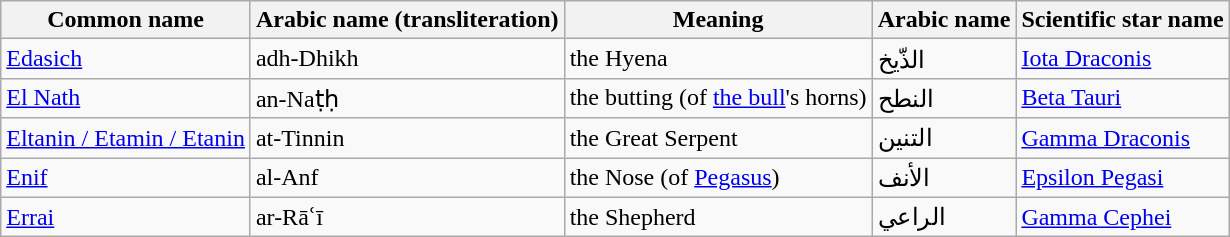<table class="wikitable">
<tr>
<th>Common name</th>
<th>Arabic name (transliteration)</th>
<th>Meaning</th>
<th>Arabic name</th>
<th>Scientific star name</th>
</tr>
<tr>
<td><a href='#'>Edasich</a></td>
<td>adh-Dhikh</td>
<td>the Hyena</td>
<td>الذّيخ</td>
<td><a href='#'>Iota Draconis</a></td>
</tr>
<tr>
<td><a href='#'>El Nath</a></td>
<td>an-Naṭḥ</td>
<td>the butting (of <a href='#'>the bull</a>'s horns)</td>
<td>النطح</td>
<td><a href='#'>Beta Tauri</a></td>
</tr>
<tr>
<td><a href='#'>Eltanin / Etamin / Etanin</a></td>
<td>at-Tinnin</td>
<td>the Great Serpent</td>
<td>التنين</td>
<td><a href='#'>Gamma Draconis</a></td>
</tr>
<tr>
<td><a href='#'>Enif</a></td>
<td>al-Anf</td>
<td>the Nose (of <a href='#'>Pegasus</a>)</td>
<td>الأنف</td>
<td><a href='#'>Epsilon Pegasi</a></td>
</tr>
<tr>
<td><a href='#'>Errai</a></td>
<td>ar-Rāʿī</td>
<td>the Shepherd</td>
<td>الراعي</td>
<td><a href='#'>Gamma Cephei</a></td>
</tr>
</table>
